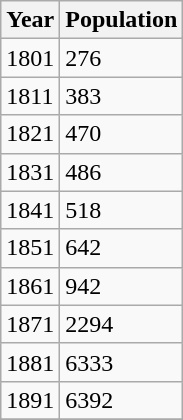<table class="wikitable">
<tr>
<th>Year</th>
<th>Population</th>
</tr>
<tr>
<td>1801</td>
<td>276</td>
</tr>
<tr>
<td>1811</td>
<td>383</td>
</tr>
<tr>
<td>1821</td>
<td>470</td>
</tr>
<tr>
<td>1831</td>
<td>486</td>
</tr>
<tr>
<td>1841</td>
<td>518</td>
</tr>
<tr>
<td>1851</td>
<td>642</td>
</tr>
<tr>
<td>1861</td>
<td>942</td>
</tr>
<tr>
<td>1871</td>
<td>2294</td>
</tr>
<tr>
<td>1881</td>
<td>6333</td>
</tr>
<tr>
<td>1891</td>
<td>6392</td>
</tr>
<tr>
</tr>
</table>
